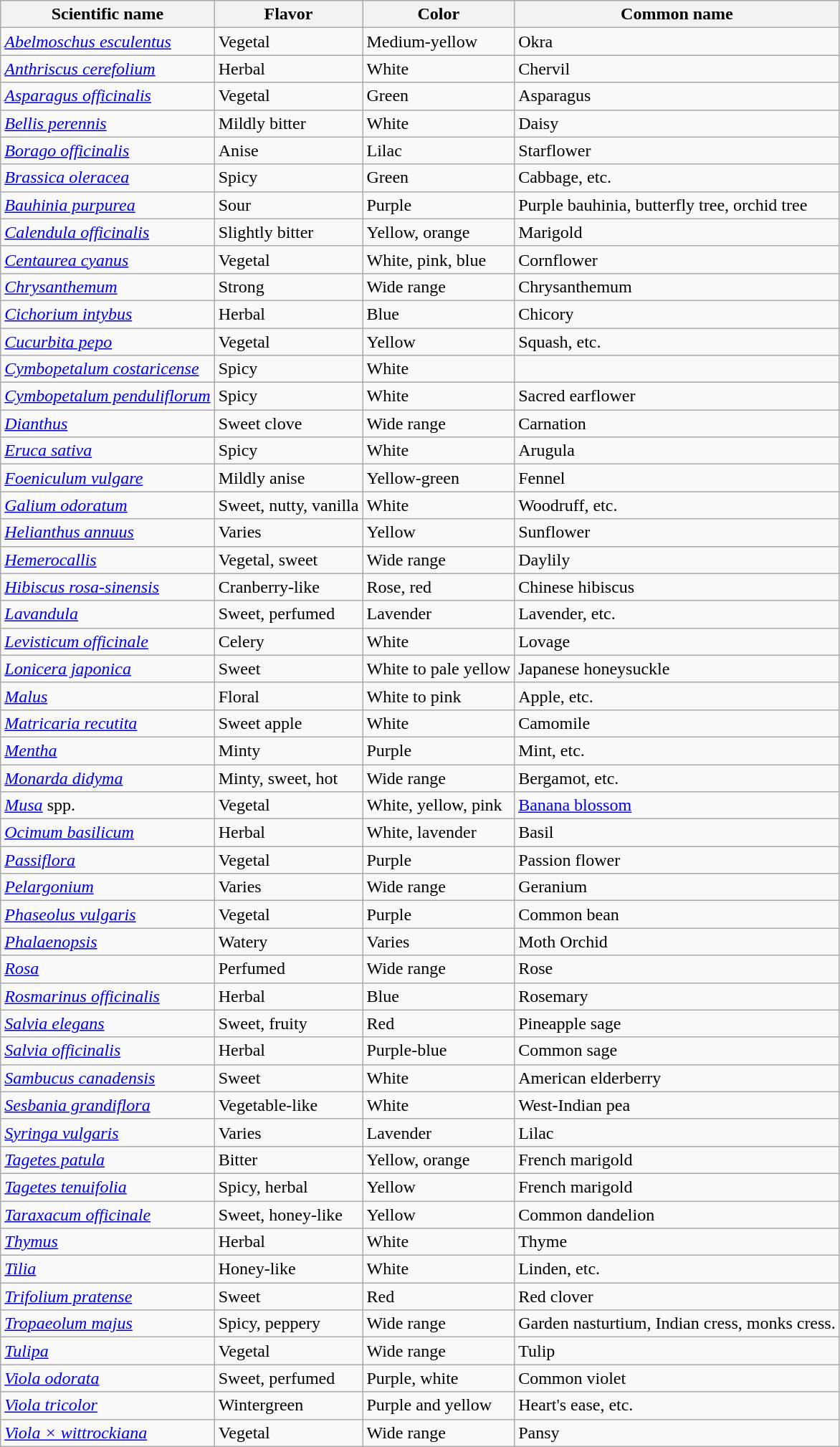<table class="wikitable sortable">
<tr>
<th>Scientific name</th>
<th>Flavor</th>
<th>Color</th>
<th>Common name</th>
</tr>
<tr>
<td><em><a href='#'>Abelmoschus esculentus</a></em></td>
<td>Vegetal</td>
<td>Medium-yellow</td>
<td>Okra</td>
</tr>
<tr>
<td><em><a href='#'>Anthriscus cerefolium</a></em></td>
<td>Herbal</td>
<td>White</td>
<td>Chervil</td>
</tr>
<tr>
<td><em><a href='#'>Asparagus officinalis</a></em></td>
<td>Vegetal</td>
<td>Green</td>
<td>Asparagus</td>
</tr>
<tr>
<td><em><a href='#'>Bellis perennis</a></em></td>
<td>Mildly bitter</td>
<td>White</td>
<td>Daisy</td>
</tr>
<tr>
<td><em><a href='#'>Borago officinalis</a></em></td>
<td>Anise</td>
<td>Lilac</td>
<td>Starflower</td>
</tr>
<tr>
<td><em><a href='#'>Brassica oleracea</a></em></td>
<td>Spicy</td>
<td>Green</td>
<td>Cabbage, etc.</td>
</tr>
<tr>
<td><em><a href='#'>Bauhinia purpurea</a></em></td>
<td>Sour</td>
<td>Purple</td>
<td>Purple bauhinia, butterfly tree, orchid tree</td>
</tr>
<tr>
<td><em><a href='#'>Calendula officinalis</a></em></td>
<td>Slightly bitter</td>
<td>Yellow, orange</td>
<td>Marigold</td>
</tr>
<tr>
<td><em><a href='#'>Centaurea cyanus</a></em></td>
<td>Vegetal</td>
<td>White, pink, blue</td>
<td>Cornflower</td>
</tr>
<tr>
<td><em><a href='#'>Chrysanthemum</a></em></td>
<td>Strong</td>
<td>Wide range</td>
<td>Chrysanthemum</td>
</tr>
<tr>
<td><em><a href='#'>Cichorium intybus</a></em></td>
<td>Herbal</td>
<td>Blue</td>
<td>Chicory</td>
</tr>
<tr>
<td><em><a href='#'>Cucurbita pepo</a></em></td>
<td>Vegetal</td>
<td>Yellow</td>
<td>Squash, etc.</td>
</tr>
<tr>
<td><em><a href='#'>Cymbopetalum costaricense</a></em></td>
<td>Spicy</td>
<td>White</td>
<td></td>
</tr>
<tr>
<td><em><a href='#'>Cymbopetalum penduliflorum</a></em></td>
<td>Spicy</td>
<td>White</td>
<td>Sacred earflower</td>
</tr>
<tr>
<td><em><a href='#'>Dianthus</a></em></td>
<td>Sweet clove</td>
<td>Wide range</td>
<td>Carnation</td>
</tr>
<tr>
<td><em><a href='#'>Eruca sativa</a></em></td>
<td>Spicy</td>
<td>White</td>
<td>Arugula</td>
</tr>
<tr>
<td><em><a href='#'>Foeniculum vulgare</a></em></td>
<td>Mildly anise</td>
<td>Yellow-green</td>
<td>Fennel</td>
</tr>
<tr>
<td><em><a href='#'>Galium odoratum</a></em></td>
<td>Sweet, nutty, vanilla</td>
<td>White</td>
<td>Woodruff, etc.</td>
</tr>
<tr>
<td><em><a href='#'>Helianthus annuus</a></em></td>
<td>Varies</td>
<td>Yellow</td>
<td>Sunflower</td>
</tr>
<tr>
<td><em><a href='#'>Hemerocallis</a></em></td>
<td>Vegetal, sweet</td>
<td>Wide range</td>
<td>Daylily</td>
</tr>
<tr>
<td><em><a href='#'>Hibiscus rosa-sinensis</a></em></td>
<td>Cranberry-like</td>
<td>Rose, red</td>
<td>Chinese hibiscus</td>
</tr>
<tr>
<td><em><a href='#'>Lavandula</a></em></td>
<td>Sweet, perfumed</td>
<td>Lavender</td>
<td>Lavender, etc.</td>
</tr>
<tr>
<td><em><a href='#'>Levisticum officinale</a></em></td>
<td>Celery</td>
<td>White</td>
<td>Lovage</td>
</tr>
<tr>
<td><em><a href='#'>Lonicera japonica</a></em></td>
<td>Sweet</td>
<td>White to pale yellow</td>
<td>Japanese honeysuckle</td>
</tr>
<tr>
<td><em><a href='#'>Malus</a></em></td>
<td>Floral</td>
<td>White to pink</td>
<td>Apple, etc.</td>
</tr>
<tr>
<td><em><a href='#'>Matricaria recutita</a></em></td>
<td>Sweet apple</td>
<td>White</td>
<td>Camomile</td>
</tr>
<tr>
<td><em><a href='#'>Mentha</a></em></td>
<td>Minty</td>
<td>Purple</td>
<td>Mint, etc.</td>
</tr>
<tr>
<td><em><a href='#'>Monarda didyma</a></em></td>
<td>Minty, sweet, hot</td>
<td>Wide range</td>
<td>Bergamot, etc.</td>
</tr>
<tr>
<td><em><a href='#'>Musa</a></em> spp.</td>
<td>Vegetal</td>
<td>White, yellow, pink</td>
<td><a href='#'>Banana blossom</a></td>
</tr>
<tr>
<td><em><a href='#'>Ocimum basilicum</a></em></td>
<td>Herbal</td>
<td>White, lavender</td>
<td>Basil</td>
</tr>
<tr>
<td><em><a href='#'>Passiflora</a></em></td>
<td>Vegetal</td>
<td>Purple</td>
<td>Passion flower</td>
</tr>
<tr>
<td><em><a href='#'>Pelargonium</a></em></td>
<td>Varies</td>
<td>Wide range</td>
<td>Geranium</td>
</tr>
<tr>
<td><em><a href='#'>Phaseolus vulgaris</a></em></td>
<td>Vegetal</td>
<td>Purple</td>
<td>Common bean</td>
</tr>
<tr>
<td><em><a href='#'>Phalaenopsis</a></em></td>
<td>Watery</td>
<td>Varies</td>
<td>Moth Orchid</td>
</tr>
<tr>
<td><em><a href='#'>Rosa</a></em></td>
<td>Perfumed</td>
<td>Wide range</td>
<td>Rose</td>
</tr>
<tr>
<td><em><a href='#'>Rosmarinus officinalis</a></em></td>
<td>Herbal</td>
<td>Blue</td>
<td>Rosemary</td>
</tr>
<tr>
<td><em><a href='#'>Salvia elegans</a></em></td>
<td>Sweet, fruity</td>
<td>Red</td>
<td>Pineapple sage</td>
</tr>
<tr>
<td><em><a href='#'>Salvia officinalis</a></em></td>
<td>Herbal</td>
<td>Purple-blue</td>
<td>Common sage</td>
</tr>
<tr>
<td><em><a href='#'>Sambucus canadensis</a></em></td>
<td>Sweet</td>
<td>White</td>
<td>American elderberry</td>
</tr>
<tr>
<td><em><a href='#'>Sesbania grandiflora</a></em></td>
<td>Vegetable-like</td>
<td>White</td>
<td>West-Indian pea</td>
</tr>
<tr>
<td><em><a href='#'>Syringa vulgaris</a></em></td>
<td>Varies</td>
<td>Lavender</td>
<td>Lilac</td>
</tr>
<tr>
<td><em><a href='#'>Tagetes patula</a></em></td>
<td>Bitter</td>
<td>Yellow, orange</td>
<td>French marigold</td>
</tr>
<tr>
<td><em><a href='#'>Tagetes tenuifolia</a></em></td>
<td>Spicy, herbal</td>
<td>Yellow</td>
<td>French marigold</td>
</tr>
<tr>
<td><em><a href='#'>Taraxacum officinale</a></em></td>
<td>Sweet, honey-like</td>
<td>Yellow</td>
<td>Common dandelion</td>
</tr>
<tr>
<td><em><a href='#'>Thymus</a></em></td>
<td>Herbal</td>
<td>White</td>
<td>Thyme</td>
</tr>
<tr>
<td><em><a href='#'>Tilia</a></em></td>
<td>Honey-like</td>
<td>White</td>
<td>Linden, etc.</td>
</tr>
<tr>
<td><em><a href='#'>Trifolium pratense</a></em></td>
<td>Sweet</td>
<td>Red</td>
<td>Red clover</td>
</tr>
<tr>
<td><em><a href='#'>Tropaeolum majus</a></em></td>
<td>Spicy, peppery</td>
<td>Wide range</td>
<td>Garden nasturtium, Indian cress, monks cress.</td>
</tr>
<tr>
<td><em><a href='#'>Tulipa</a></em></td>
<td>Vegetal</td>
<td>Wide range</td>
<td>Tulip</td>
</tr>
<tr>
<td><em><a href='#'>Viola odorata</a></em></td>
<td>Sweet, perfumed</td>
<td>Purple, white</td>
<td>Common violet</td>
</tr>
<tr>
<td><em><a href='#'>Viola tricolor</a></em></td>
<td>Wintergreen</td>
<td>Purple and yellow</td>
<td>Heart's ease, etc.</td>
</tr>
<tr>
<td><em><a href='#'>Viola × wittrockiana</a></em></td>
<td>Vegetal</td>
<td>Wide range</td>
<td>Pansy</td>
</tr>
</table>
